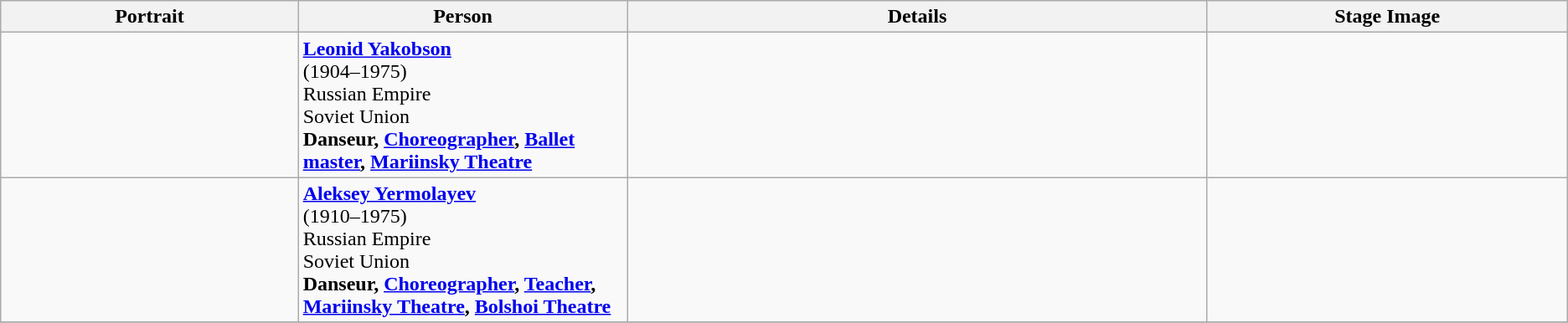<table class="wikitable">
<tr>
<th width=19%>Portrait</th>
<th width=21%>Person</th>
<th width=37%>Details</th>
<th width=23%>Stage Image</th>
</tr>
<tr>
<td></td>
<td><strong><a href='#'>Leonid Yakobson</a></strong><br>(1904–1975)<br>Russian Empire<br>Soviet Union<br> <strong>Danseur, <a href='#'>Choreographer</a>, <a href='#'>Ballet master</a>, <a href='#'>Mariinsky Theatre</a></strong></td>
<td></td>
<td></td>
</tr>
<tr>
<td></td>
<td><strong><a href='#'>Aleksey Yermolayev</a></strong><br>(1910–1975)<br>Russian Empire<br>Soviet Union<br><strong>Danseur, <a href='#'>Choreographer</a>, <a href='#'>Teacher</a>, <a href='#'>Mariinsky Theatre</a>, <a href='#'>Bolshoi Theatre</a></strong></td>
<td></td>
<td></td>
</tr>
<tr>
</tr>
</table>
